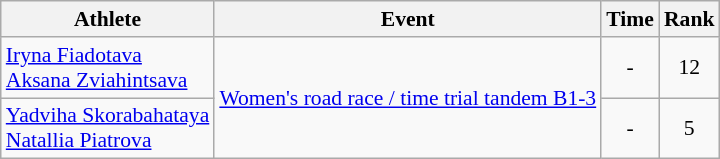<table class=wikitable style="font-size:90%">
<tr>
<th>Athlete</th>
<th>Event</th>
<th>Time</th>
<th>Rank</th>
</tr>
<tr>
<td><a href='#'>Iryna Fiadotava</a><br> <a href='#'>Aksana Zviahintsava</a></td>
<td rowspan="2"><a href='#'>Women's road race / time trial tandem B1-3</a></td>
<td style="text-align:center;">-</td>
<td style="text-align:center;">12</td>
</tr>
<tr>
<td><a href='#'>Yadviha Skorabahataya</a><br> <a href='#'>Natallia Piatrova</a></td>
<td style="text-align:center;">-</td>
<td style="text-align:center;">5</td>
</tr>
</table>
